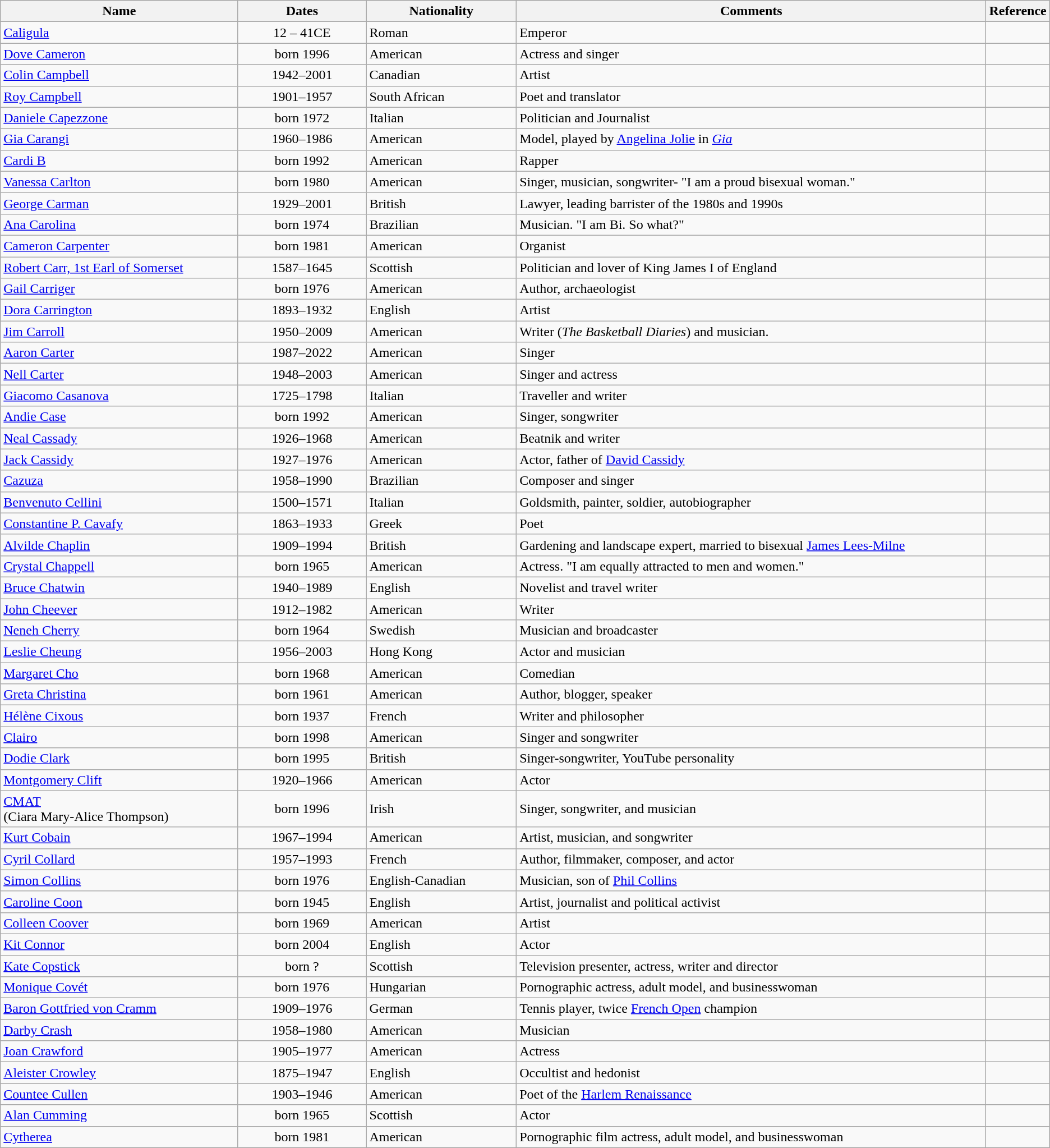<table class="wikitable sortable plainrowheaders">
<tr>
<th style="width:24%;">Name</th>
<th style="width:13%;">Dates</th>
<th style="width:15%;">Nationality</th>
<th style="width:50%;">Comments</th>
<th style="width:3%;">Reference</th>
</tr>
<tr valign="top">
<td><a href='#'>Caligula</a></td>
<td align=center>12 – 41CE</td>
<td>Roman</td>
<td>Emperor</td>
<td></td>
</tr>
<tr>
<td><a href='#'>Dove Cameron</a></td>
<td align=center>born 1996</td>
<td>American</td>
<td>Actress and singer</td>
<td></td>
</tr>
<tr>
<td><a href='#'>Colin Campbell</a></td>
<td align=center>1942–2001</td>
<td>Canadian</td>
<td>Artist</td>
<td></td>
</tr>
<tr>
<td><a href='#'>Roy Campbell</a></td>
<td align=center>1901–1957</td>
<td>South African</td>
<td>Poet and translator</td>
<td></td>
</tr>
<tr>
<td><a href='#'>Daniele Capezzone</a></td>
<td align=center>born 1972</td>
<td>Italian</td>
<td>Politician and Journalist</td>
<td></td>
</tr>
<tr>
<td><a href='#'>Gia Carangi</a></td>
<td align=center>1960–1986</td>
<td>American</td>
<td>Model, played by <a href='#'>Angelina Jolie</a> in <em><a href='#'>Gia</a></em></td>
<td></td>
</tr>
<tr>
<td><a href='#'>Cardi B</a></td>
<td align=center>born 1992</td>
<td>American</td>
<td>Rapper</td>
<td></td>
</tr>
<tr>
<td><a href='#'>Vanessa Carlton</a></td>
<td align=center>born 1980</td>
<td>American</td>
<td>Singer, musician, songwriter- "I am a proud bisexual woman."</td>
<td></td>
</tr>
<tr>
<td><a href='#'>George Carman</a></td>
<td align=center>1929–2001</td>
<td>British</td>
<td>Lawyer, leading barrister of the 1980s and 1990s</td>
<td></td>
</tr>
<tr>
<td><a href='#'>Ana Carolina</a></td>
<td align=center>born 1974</td>
<td>Brazilian</td>
<td>Musician. "I am Bi. So what?"</td>
<td></td>
</tr>
<tr>
<td><a href='#'>Cameron Carpenter</a></td>
<td align=center>born 1981</td>
<td>American</td>
<td>Organist</td>
<td></td>
</tr>
<tr>
<td><a href='#'>Robert Carr, 1st Earl of Somerset</a></td>
<td align=center>1587–1645</td>
<td>Scottish</td>
<td>Politician and lover of King James I of England</td>
<td></td>
</tr>
<tr>
<td><a href='#'>Gail Carriger</a></td>
<td align=center>born 1976</td>
<td>American</td>
<td>Author, archaeologist</td>
<td></td>
</tr>
<tr>
<td><a href='#'>Dora Carrington</a></td>
<td align=center>1893–1932</td>
<td>English</td>
<td>Artist</td>
<td></td>
</tr>
<tr>
<td><a href='#'>Jim Carroll</a></td>
<td align=center>1950–2009</td>
<td>American</td>
<td>Writer (<em>The Basketball Diaries</em>) and musician.</td>
<td></td>
</tr>
<tr>
<td><a href='#'>Aaron Carter</a></td>
<td align=center>1987–2022</td>
<td>American</td>
<td>Singer</td>
<td></td>
</tr>
<tr>
<td><a href='#'>Nell Carter</a></td>
<td align=center>1948–2003</td>
<td>American</td>
<td>Singer and actress</td>
<td></td>
</tr>
<tr>
<td><a href='#'>Giacomo Casanova</a></td>
<td align=center>1725–1798</td>
<td>Italian</td>
<td>Traveller and writer</td>
<td></td>
</tr>
<tr>
<td><a href='#'>Andie Case</a></td>
<td align=center>born 1992</td>
<td>American</td>
<td>Singer, songwriter</td>
<td></td>
</tr>
<tr>
<td><a href='#'>Neal Cassady</a></td>
<td align=center>1926–1968</td>
<td>American</td>
<td>Beatnik and writer</td>
<td></td>
</tr>
<tr>
<td><a href='#'>Jack Cassidy</a></td>
<td align=center>1927–1976</td>
<td>American</td>
<td>Actor, father of <a href='#'>David Cassidy</a></td>
<td></td>
</tr>
<tr>
<td><a href='#'>Cazuza</a></td>
<td align=center>1958–1990</td>
<td>Brazilian</td>
<td>Composer and singer</td>
<td></td>
</tr>
<tr>
<td><a href='#'>Benvenuto Cellini</a></td>
<td align=center>1500–1571</td>
<td>Italian</td>
<td>Goldsmith, painter, soldier, autobiographer</td>
<td></td>
</tr>
<tr>
<td><a href='#'>Constantine P. Cavafy</a></td>
<td align=center>1863–1933</td>
<td>Greek</td>
<td>Poet</td>
<td></td>
</tr>
<tr>
<td><a href='#'>Alvilde Chaplin</a></td>
<td align=center>1909–1994</td>
<td>British</td>
<td>Gardening and landscape expert, married to bisexual <a href='#'>James Lees-Milne</a></td>
<td></td>
</tr>
<tr>
<td><a href='#'>Crystal Chappell</a></td>
<td align=center>born 1965</td>
<td>American</td>
<td>Actress. "I am equally attracted to men and women."</td>
<td></td>
</tr>
<tr>
<td><a href='#'>Bruce Chatwin</a></td>
<td align=center>1940–1989</td>
<td>English</td>
<td>Novelist and travel writer</td>
<td></td>
</tr>
<tr>
<td><a href='#'>John Cheever</a></td>
<td align=center>1912–1982</td>
<td>American</td>
<td>Writer</td>
<td></td>
</tr>
<tr>
<td><a href='#'>Neneh Cherry</a></td>
<td align=center>born 1964</td>
<td>Swedish</td>
<td>Musician and broadcaster</td>
<td></td>
</tr>
<tr>
<td><a href='#'>Leslie Cheung</a></td>
<td align=center>1956–2003</td>
<td>Hong Kong</td>
<td>Actor and musician</td>
<td></td>
</tr>
<tr>
<td><a href='#'>Margaret Cho</a></td>
<td align=center>born 1968</td>
<td>American</td>
<td>Comedian</td>
<td></td>
</tr>
<tr>
<td><a href='#'>Greta Christina</a></td>
<td align=center>born 1961</td>
<td>American</td>
<td>Author, blogger, speaker</td>
<td></td>
</tr>
<tr>
<td><a href='#'>Hélène Cixous</a></td>
<td align=center>born 1937</td>
<td>French</td>
<td>Writer and philosopher</td>
<td></td>
</tr>
<tr>
<td><a href='#'>Clairo</a></td>
<td align=center>born 1998</td>
<td>American</td>
<td>Singer and songwriter</td>
<td></td>
</tr>
<tr>
<td><a href='#'>Dodie Clark</a></td>
<td align=center>born 1995</td>
<td>British</td>
<td>Singer-songwriter, YouTube personality</td>
<td></td>
</tr>
<tr>
<td><a href='#'>Montgomery Clift</a></td>
<td align=center>1920–1966</td>
<td>American</td>
<td>Actor</td>
<td></td>
</tr>
<tr>
<td><a href='#'>CMAT</a> <br> (Ciara Mary-Alice Thompson)</td>
<td align=center>born 1996</td>
<td>Irish</td>
<td>Singer, songwriter, and musician</td>
<td></td>
</tr>
<tr>
<td><a href='#'>Kurt Cobain</a></td>
<td align=center>1967–1994</td>
<td>American</td>
<td>Artist, musician, and songwriter</td>
<td></td>
</tr>
<tr>
<td><a href='#'>Cyril Collard</a></td>
<td align=center>1957–1993</td>
<td>French</td>
<td>Author, filmmaker, composer, and actor</td>
<td></td>
</tr>
<tr>
<td><a href='#'>Simon Collins</a></td>
<td align=center>born 1976</td>
<td>English-Canadian</td>
<td>Musician, son of <a href='#'>Phil Collins</a></td>
<td></td>
</tr>
<tr>
<td><a href='#'>Caroline Coon</a></td>
<td align=center>born 1945</td>
<td>English</td>
<td>Artist, journalist and political activist</td>
<td></td>
</tr>
<tr>
<td><a href='#'>Colleen Coover</a></td>
<td align=center>born 1969</td>
<td>American</td>
<td>Artist</td>
<td></td>
</tr>
<tr>
<td><a href='#'>Kit Connor</a></td>
<td align=center>born 2004</td>
<td>English</td>
<td>Actor</td>
<td></td>
</tr>
<tr>
<td><a href='#'>Kate Copstick</a></td>
<td align=center>born ?</td>
<td>Scottish</td>
<td>Television presenter, actress, writer and director</td>
<td></td>
</tr>
<tr>
<td><a href='#'>Monique Covét</a></td>
<td align=center>born 1976</td>
<td>Hungarian</td>
<td>Pornographic actress, adult model, and businesswoman</td>
<td></td>
</tr>
<tr>
<td><a href='#'>Baron Gottfried von Cramm</a></td>
<td align=center>1909–1976</td>
<td>German</td>
<td>Tennis player, twice <a href='#'>French Open</a> champion</td>
<td></td>
</tr>
<tr>
<td><a href='#'>Darby Crash</a></td>
<td align=center>1958–1980</td>
<td>American</td>
<td>Musician</td>
<td></td>
</tr>
<tr>
<td><a href='#'>Joan Crawford</a></td>
<td align=center>1905–1977</td>
<td>American</td>
<td>Actress</td>
<td></td>
</tr>
<tr>
<td><a href='#'>Aleister Crowley</a></td>
<td align=center>1875–1947</td>
<td>English</td>
<td>Occultist and hedonist</td>
<td></td>
</tr>
<tr>
<td><a href='#'>Countee Cullen</a></td>
<td align=center>1903–1946</td>
<td>American</td>
<td>Poet of the <a href='#'>Harlem Renaissance</a></td>
<td></td>
</tr>
<tr>
<td><a href='#'>Alan Cumming</a></td>
<td align=center>born 1965</td>
<td>Scottish</td>
<td>Actor</td>
<td></td>
</tr>
<tr>
<td><a href='#'>Cytherea</a></td>
<td align=center>born 1981</td>
<td>American</td>
<td>Pornographic film actress, adult model, and businesswoman</td>
<td></td>
</tr>
</table>
